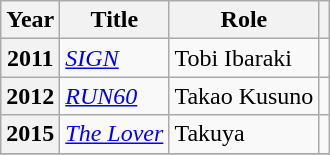<table class="wikitable sortable plainrowheaders">
<tr>
<th scope="col">Year</th>
<th scope="col">Title</th>
<th scope="col">Role</th>
<th scope="col" class="unsortable"></th>
</tr>
<tr>
<th scope="row">2011</th>
<td><em><a href='#'>SIGN</a></em></td>
<td>Tobi Ibaraki</td>
<td></td>
</tr>
<tr>
<th scope="row">2012</th>
<td><em><a href='#'>RUN60</a></em></td>
<td>Takao Kusuno</td>
<td></td>
</tr>
<tr>
<th scope="row">2015</th>
<td><em><a href='#'>The Lover</a></em></td>
<td>Takuya</td>
<td></td>
</tr>
<tr>
</tr>
</table>
